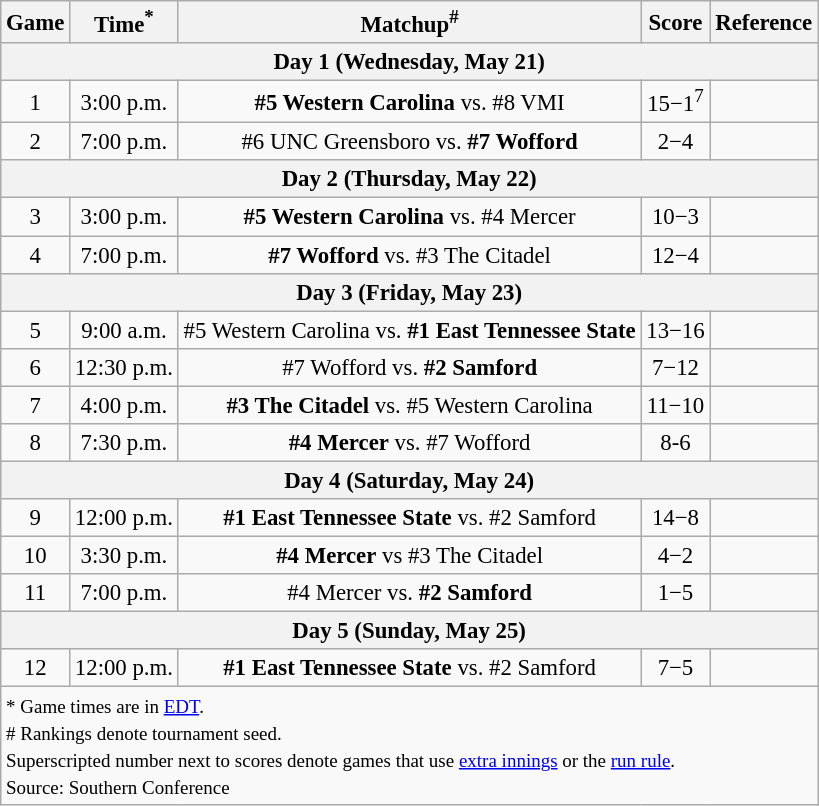<table class="wikitable" style="font-size: 95%">
<tr align="center">
<th>Game</th>
<th>Time<sup>*</sup></th>
<th>Matchup<sup>#</sup></th>
<th>Score</th>
<th>Reference</th>
</tr>
<tr>
<th colspan=6>Day 1 (Wednesday, May 21)</th>
</tr>
<tr>
<td style="text-align:center;">1</td>
<td style="text-align:center;">3:00 p.m.</td>
<td style="text-align:center;"><strong>#5 Western Carolina</strong> vs. #8 VMI</td>
<td style="text-align:center;">15−1<sup>7</sup></td>
<td style="text-align:center;"></td>
</tr>
<tr>
<td style="text-align:center;">2</td>
<td style="text-align:center;">7:00 p.m.</td>
<td style="text-align:center;">#6 UNC Greensboro vs. <strong>#7 Wofford</strong></td>
<td style="text-align:center;">2−4</td>
<td style="text-align:center;"></td>
</tr>
<tr>
<th colspan=6>Day 2 (Thursday, May 22)</th>
</tr>
<tr>
<td style="text-align:center;">3</td>
<td style="text-align:center;">3:00 p.m.</td>
<td style="text-align:center;"><strong>#5 Western Carolina</strong> vs. #4 Mercer</td>
<td style="text-align:center;">10−3</td>
<td style="text-align:center;"></td>
</tr>
<tr>
<td style="text-align:center;">4</td>
<td style="text-align:center;">7:00 p.m.</td>
<td style="text-align:center;"><strong>#7 Wofford</strong> vs. #3 The Citadel</td>
<td style="text-align:center;">12−4</td>
<td style="text-align:center;"></td>
</tr>
<tr>
<th colspan=6>Day 3 (Friday, May 23)</th>
</tr>
<tr>
<td style="text-align:center;">5</td>
<td style="text-align:center;">9:00 a.m.</td>
<td style="text-align:center;">#5 Western Carolina vs. <strong>#1 East Tennessee State</strong></td>
<td style="text-align:center;">13−16</td>
<td style="text-align:center;"></td>
</tr>
<tr>
<td style="text-align:center;">6</td>
<td style="text-align:center;">12:30 p.m.</td>
<td style="text-align:center;">#7 Wofford vs. <strong>#2 Samford</strong></td>
<td style="text-align:center;">7−12</td>
<td style="text-align:center;"></td>
</tr>
<tr>
<td style="text-align:center;">7</td>
<td style="text-align:center;">4:00 p.m.</td>
<td style="text-align:center;"><strong>#3 The Citadel</strong> vs. #5 Western Carolina</td>
<td style="text-align:center;">11−10</td>
<td style="text-align:center;"></td>
</tr>
<tr>
<td style="text-align:center;">8</td>
<td style="text-align:center;">7:30 p.m.</td>
<td style="text-align:center;"><strong>#4 Mercer</strong> vs. #7 Wofford</td>
<td style="text-align:center;">8-6</td>
<td style="text-align:center;"></td>
</tr>
<tr>
<th colspan=6>Day 4 (Saturday, May 24)</th>
</tr>
<tr>
<td style="text-align:center;">9</td>
<td style="text-align:center;">12:00 p.m.</td>
<td style="text-align:center;"><strong>#1 East Tennessee State</strong> vs. #2 Samford</td>
<td style="text-align:center;">14−8</td>
<td style="text-align:center;"></td>
</tr>
<tr>
<td style="text-align:center;">10</td>
<td style="text-align:center;">3:30 p.m.</td>
<td style="text-align:center;"><strong>#4 Mercer</strong> vs #3 The Citadel</td>
<td style="text-align:center;">4−2</td>
<td style="text-align:center;"></td>
</tr>
<tr>
<td style="text-align:center;">11</td>
<td style="text-align:center;">7:00 p.m.</td>
<td style="text-align:center;">#4 Mercer vs. <strong>#2 Samford</strong></td>
<td style="text-align:center;">1−5</td>
<td style="text-align:center;"></td>
</tr>
<tr>
<th colspan=6>Day 5 (Sunday, May 25)</th>
</tr>
<tr>
<td style="text-align:center;">12</td>
<td style="text-align:center;">12:00 p.m.</td>
<td style="text-align:center;"><strong>#1 East Tennessee State</strong> vs. #2 Samford</td>
<td style="text-align:center;">7−5</td>
<td style="text-align:center;"> </td>
</tr>
<tr>
<td colspan=6><small>* Game times are in <a href='#'>EDT</a>.<br># Rankings denote tournament seed.<br>Superscripted number next to scores denote games that use <a href='#'>extra innings</a> or the <a href='#'>run rule</a>.<br>Source: Southern Conference</small></td>
</tr>
</table>
